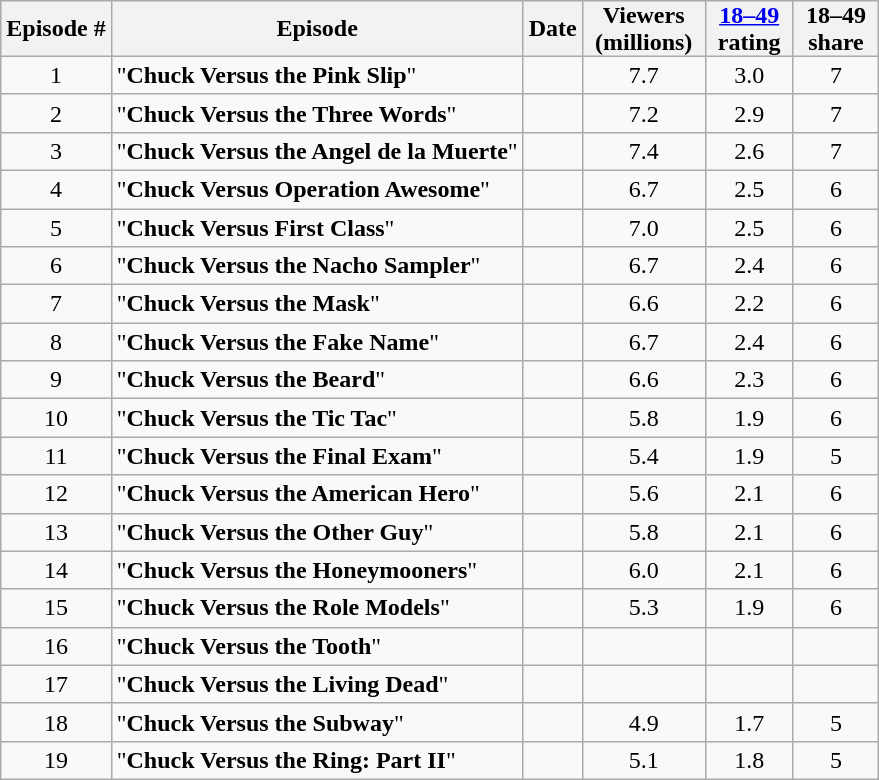<table style="text-align:center;" class="wikitable sortable">
<tr>
<th>Episode #</th>
<th>Episode</th>
<th>Date</th>
<th style="padding: 0px 8px">Viewers<br>(millions)</th>
<th style="padding: 0px 8px"><a href='#'>18–49</a><br>rating</th>
<th style="padding: 0px 8px">18–49<br>share</th>
</tr>
<tr>
<td>1</td>
<td style="text-align:left">"<strong>Chuck Versus the Pink Slip</strong>"</td>
<td></td>
<td>7.7</td>
<td>3.0</td>
<td>7</td>
</tr>
<tr>
<td>2</td>
<td style="text-align:left">"<strong>Chuck Versus the Three Words</strong>"</td>
<td></td>
<td>7.2</td>
<td>2.9</td>
<td>7</td>
</tr>
<tr>
<td>3</td>
<td style="text-align:left">"<strong>Chuck Versus the Angel de la Muerte</strong>"</td>
<td></td>
<td>7.4</td>
<td>2.6</td>
<td>7</td>
</tr>
<tr>
<td>4</td>
<td style="text-align:left">"<strong>Chuck Versus Operation Awesome</strong>"</td>
<td></td>
<td>6.7</td>
<td>2.5</td>
<td>6</td>
</tr>
<tr>
<td>5</td>
<td style="text-align:left">"<strong>Chuck Versus First Class</strong>"</td>
<td></td>
<td>7.0</td>
<td>2.5</td>
<td>6</td>
</tr>
<tr>
<td>6</td>
<td style="text-align:left">"<strong>Chuck Versus the Nacho Sampler</strong>"</td>
<td></td>
<td>6.7</td>
<td>2.4</td>
<td>6</td>
</tr>
<tr>
<td>7</td>
<td style="text-align:left">"<strong>Chuck Versus the Mask</strong>"</td>
<td></td>
<td>6.6</td>
<td>2.2</td>
<td>6</td>
</tr>
<tr>
<td>8</td>
<td style="text-align:left">"<strong>Chuck Versus the Fake Name</strong>"</td>
<td></td>
<td>6.7</td>
<td>2.4</td>
<td>6</td>
</tr>
<tr>
<td>9</td>
<td style="text-align:left">"<strong>Chuck Versus the Beard</strong>"</td>
<td></td>
<td>6.6</td>
<td>2.3</td>
<td>6</td>
</tr>
<tr>
<td>10</td>
<td style="text-align:left">"<strong>Chuck Versus the Tic Tac</strong>"</td>
<td></td>
<td>5.8</td>
<td>1.9</td>
<td>6</td>
</tr>
<tr>
<td>11</td>
<td style="text-align:left">"<strong>Chuck Versus the Final Exam</strong>"</td>
<td></td>
<td>5.4</td>
<td>1.9</td>
<td>5</td>
</tr>
<tr>
<td>12</td>
<td style="text-align:left">"<strong>Chuck Versus the American Hero</strong>"</td>
<td></td>
<td>5.6</td>
<td>2.1</td>
<td>6</td>
</tr>
<tr>
<td>13</td>
<td style="text-align:left">"<strong>Chuck Versus the Other Guy</strong>"</td>
<td></td>
<td>5.8</td>
<td>2.1</td>
<td>6</td>
</tr>
<tr>
<td>14</td>
<td style="text-align:left">"<strong>Chuck Versus the Honeymooners</strong>"</td>
<td></td>
<td>6.0</td>
<td>2.1</td>
<td>6</td>
</tr>
<tr>
<td>15</td>
<td style="text-align:left">"<strong>Chuck Versus the Role Models</strong>"</td>
<td></td>
<td>5.3</td>
<td>1.9</td>
<td>6</td>
</tr>
<tr>
<td>16</td>
<td style="text-align:left">"<strong>Chuck Versus the Tooth</strong>"</td>
<td></td>
<td></td>
<td></td>
<td></td>
</tr>
<tr>
<td>17</td>
<td style="text-align:left">"<strong>Chuck Versus the Living Dead</strong>"</td>
<td></td>
<td></td>
<td></td>
<td></td>
</tr>
<tr>
<td>18</td>
<td style="text-align:left">"<strong>Chuck Versus the Subway</strong>"</td>
<td></td>
<td>4.9</td>
<td>1.7</td>
<td>5</td>
</tr>
<tr>
<td>19</td>
<td style="text-align:left">"<strong>Chuck Versus the Ring: Part II</strong>"</td>
<td></td>
<td>5.1</td>
<td>1.8</td>
<td>5</td>
</tr>
</table>
